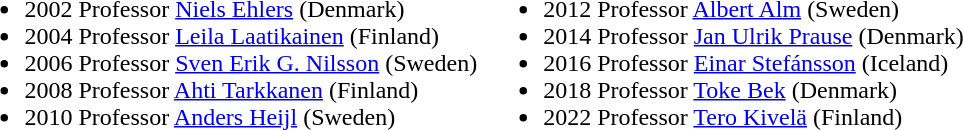<table style="border-width: 0; margin: 0 0 0 0;">
<tr>
<td style="vertical-align: top;"><br><ul><li>2002 Professor <a href='#'>Niels Ehlers</a> (Denmark)</li><li>2004 Professor <a href='#'>Leila Laatikainen</a> (Finland)</li><li>2006 Professor <a href='#'>Sven Erik G. Nilsson</a> (Sweden)</li><li>2008 Professor <a href='#'>Ahti Tarkkanen</a> (Finland)</li><li>2010 Professor <a href='#'>Anders Heijl</a> (Sweden)</li></ul></td>
<td style="vertical-align: top;"><br><ul><li>2012 Professor <a href='#'>Albert Alm</a> (Sweden)</li><li>2014 Professor <a href='#'>Jan Ulrik Prause</a> (Denmark)</li><li>2016 Professor <a href='#'>Einar Stefánsson</a> (Iceland)</li><li>2018 Professor <a href='#'>Toke Bek</a> (Denmark)</li><li>2022 Professor <a href='#'>Tero Kivelä</a> (Finland)</li></ul></td>
</tr>
</table>
